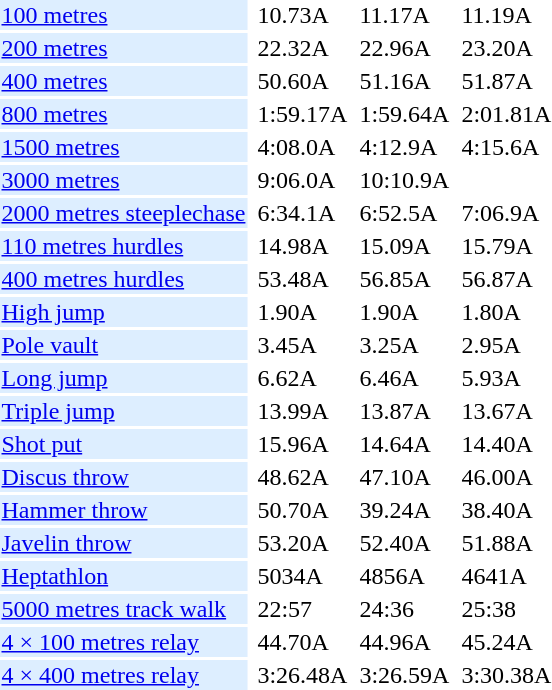<table>
<tr>
<td bgcolor = DDEEFF><a href='#'>100 metres</a></td>
<td></td>
<td>10.73A</td>
<td></td>
<td>11.17A</td>
<td></td>
<td>11.19A</td>
</tr>
<tr>
<td bgcolor = DDEEFF><a href='#'>200 metres</a></td>
<td></td>
<td>22.32A</td>
<td></td>
<td>22.96A</td>
<td></td>
<td>23.20A</td>
</tr>
<tr>
<td bgcolor = DDEEFF><a href='#'>400 metres</a></td>
<td></td>
<td>50.60A</td>
<td></td>
<td>51.16A</td>
<td></td>
<td>51.87A</td>
</tr>
<tr>
<td bgcolor = DDEEFF><a href='#'>800 metres</a></td>
<td></td>
<td>1:59.17A</td>
<td></td>
<td>1:59.64A</td>
<td></td>
<td>2:01.81A</td>
</tr>
<tr>
<td bgcolor = DDEEFF><a href='#'>1500 metres</a></td>
<td></td>
<td>4:08.0A</td>
<td></td>
<td>4:12.9A</td>
<td></td>
<td>4:15.6A</td>
</tr>
<tr>
<td bgcolor = DDEEFF><a href='#'>3000 metres</a></td>
<td></td>
<td>9:06.0A</td>
<td></td>
<td>10:10.9A</td>
<td></td>
<td></td>
</tr>
<tr>
<td bgcolor = DDEEFF><a href='#'>2000 metres steeplechase</a></td>
<td></td>
<td>6:34.1A</td>
<td></td>
<td>6:52.5A</td>
<td></td>
<td>7:06.9A</td>
</tr>
<tr>
<td bgcolor = DDEEFF><a href='#'>110 metres hurdles</a></td>
<td></td>
<td>14.98A</td>
<td></td>
<td>15.09A</td>
<td></td>
<td>15.79A</td>
</tr>
<tr>
<td bgcolor = DDEEFF><a href='#'>400 metres hurdles</a></td>
<td></td>
<td>53.48A</td>
<td></td>
<td>56.85A</td>
<td></td>
<td>56.87A</td>
</tr>
<tr>
<td bgcolor = DDEEFF><a href='#'>High jump</a></td>
<td></td>
<td>1.90A</td>
<td></td>
<td>1.90A</td>
<td></td>
<td>1.80A</td>
</tr>
<tr>
<td bgcolor = DDEEFF><a href='#'>Pole vault</a></td>
<td></td>
<td>3.45A</td>
<td></td>
<td>3.25A</td>
<td></td>
<td>2.95A</td>
</tr>
<tr>
<td bgcolor = DDEEFF><a href='#'>Long jump</a></td>
<td></td>
<td>6.62A</td>
<td></td>
<td>6.46A</td>
<td></td>
<td>5.93A</td>
</tr>
<tr>
<td bgcolor = DDEEFF><a href='#'>Triple jump</a></td>
<td></td>
<td>13.99A</td>
<td></td>
<td>13.87A</td>
<td></td>
<td>13.67A</td>
</tr>
<tr>
<td bgcolor = DDEEFF><a href='#'>Shot put</a></td>
<td></td>
<td>15.96A</td>
<td></td>
<td>14.64A</td>
<td></td>
<td>14.40A</td>
</tr>
<tr>
<td bgcolor = DDEEFF><a href='#'>Discus throw</a></td>
<td></td>
<td>48.62A</td>
<td></td>
<td>47.10A</td>
<td></td>
<td>46.00A</td>
</tr>
<tr>
<td bgcolor = DDEEFF><a href='#'>Hammer throw</a></td>
<td></td>
<td>50.70A</td>
<td></td>
<td>39.24A</td>
<td></td>
<td>38.40A</td>
</tr>
<tr>
<td bgcolor = DDEEFF><a href='#'>Javelin throw</a></td>
<td></td>
<td>53.20A</td>
<td></td>
<td>52.40A</td>
<td></td>
<td>51.88A</td>
</tr>
<tr>
<td bgcolor = DDEEFF><a href='#'>Heptathlon</a></td>
<td></td>
<td>5034A</td>
<td></td>
<td>4856A</td>
<td></td>
<td>4641A</td>
</tr>
<tr>
<td bgcolor = DDEEFF><a href='#'>5000 metres track walk</a></td>
<td></td>
<td>22:57</td>
<td></td>
<td>24:36</td>
<td></td>
<td>25:38</td>
</tr>
<tr>
<td bgcolor = DDEEFF><a href='#'>4 × 100 metres relay</a></td>
<td></td>
<td>44.70A</td>
<td></td>
<td>44.96A</td>
<td></td>
<td>45.24A</td>
</tr>
<tr>
<td bgcolor = DDEEFF><a href='#'>4 × 400 metres relay</a></td>
<td></td>
<td>3:26.48A</td>
<td></td>
<td>3:26.59A</td>
<td></td>
<td>3:30.38A</td>
</tr>
</table>
